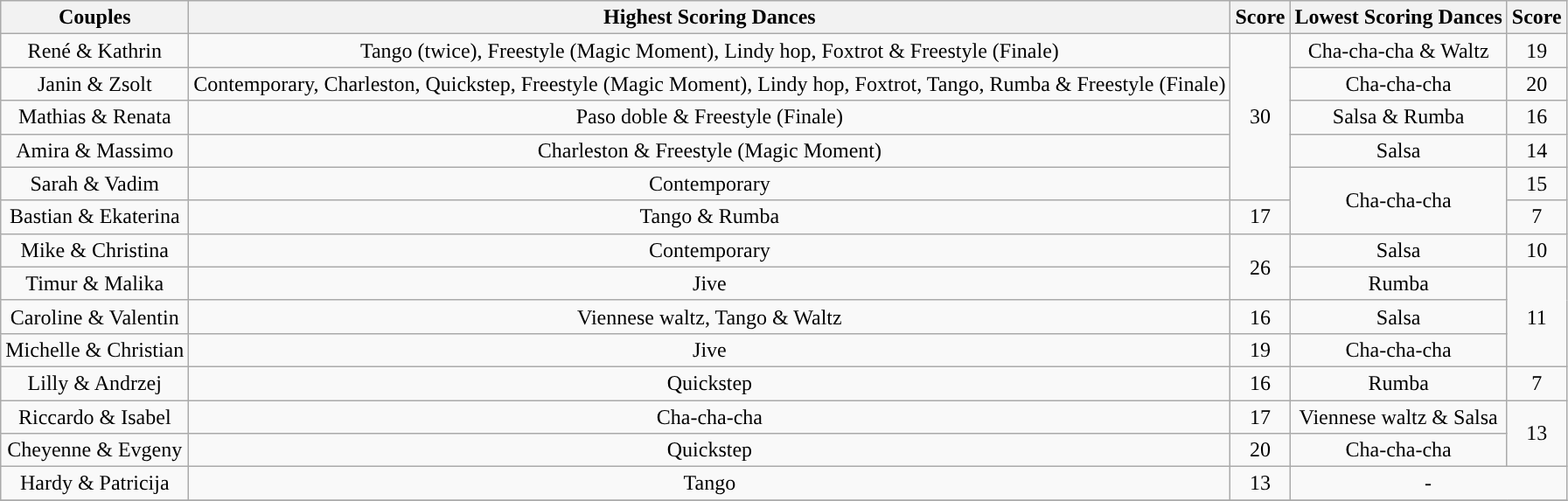<table class="wikitable sortable" style="text-align:center;">
<tr>
<th>Couples</th>
<th>Highest Scoring Dances</th>
<th>Score</th>
<th>Lowest Scoring Dances</th>
<th>Score</th>
</tr>
<tr>
<td>René & Kathrin</td>
<td>Tango (twice), Freestyle (Magic Moment), Lindy hop, Foxtrot & Freestyle (Finale)</td>
<td rowspan="5">30</td>
<td>Cha-cha-cha & Waltz</td>
<td>19</td>
</tr>
<tr>
<td>Janin & Zsolt</td>
<td>Contemporary, Charleston, Quickstep, Freestyle (Magic Moment), Lindy hop, Foxtrot, Tango, Rumba & Freestyle (Finale)</td>
<td>Cha-cha-cha</td>
<td>20</td>
</tr>
<tr>
<td>Mathias & Renata</td>
<td>Paso doble & Freestyle (Finale)</td>
<td>Salsa & Rumba</td>
<td>16</td>
</tr>
<tr>
<td>Amira & Massimo</td>
<td>Charleston & Freestyle (Magic Moment)</td>
<td>Salsa</td>
<td>14</td>
</tr>
<tr>
<td>Sarah & Vadim</td>
<td>Contemporary</td>
<td rowspan="2">Cha-cha-cha</td>
<td>15</td>
</tr>
<tr>
<td>Bastian & Ekaterina</td>
<td>Tango & Rumba</td>
<td>17</td>
<td>7</td>
</tr>
<tr>
<td>Mike & Christina</td>
<td>Contemporary</td>
<td rowspan="2">26</td>
<td>Salsa</td>
<td>10</td>
</tr>
<tr>
<td>Timur & Malika</td>
<td>Jive</td>
<td>Rumba</td>
<td rowspan="3">11</td>
</tr>
<tr>
<td>Caroline & Valentin</td>
<td>Viennese waltz, Tango & Waltz</td>
<td>16</td>
<td>Salsa</td>
</tr>
<tr>
<td>Michelle & Christian</td>
<td>Jive</td>
<td>19</td>
<td>Cha-cha-cha</td>
</tr>
<tr>
<td>Lilly & Andrzej</td>
<td>Quickstep</td>
<td>16</td>
<td>Rumba</td>
<td>7</td>
</tr>
<tr>
<td>Riccardo & Isabel</td>
<td>Cha-cha-cha</td>
<td>17</td>
<td>Viennese waltz & Salsa</td>
<td rowspan="2">13</td>
</tr>
<tr>
<td>Cheyenne & Evgeny</td>
<td>Quickstep</td>
<td>20</td>
<td>Cha-cha-cha</td>
</tr>
<tr>
<td>Hardy & Patricija</td>
<td>Tango</td>
<td>13</td>
<td colspan="2">-</td>
</tr>
<tr>
</tr>
</table>
